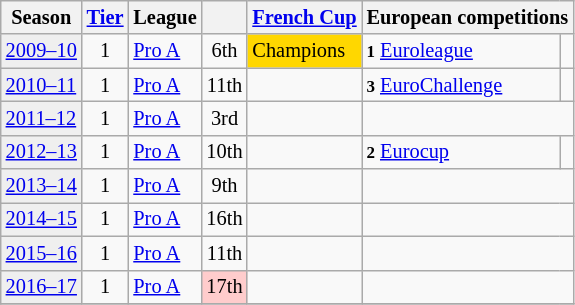<table class="wikitable" style="font-size:85%;">
<tr>
<th>Season</th>
<th><a href='#'>Tier</a></th>
<th>League</th>
<th></th>
<th><a href='#'>French Cup</a></th>
<th colspan=2>European competitions</th>
</tr>
<tr>
<td style="background:#efefef;"><a href='#'>2009–10</a></td>
<td align="center">1</td>
<td><a href='#'>Pro A</a></td>
<td align="center">6th</td>
<td bgcolor=gold>Champions</td>
<td><small><strong>1</strong></small> <a href='#'>Euroleague</a></td>
<td align=center></td>
</tr>
<tr>
<td style="background:#efefef;"><a href='#'>2010–11</a></td>
<td align="center">1</td>
<td><a href='#'>Pro A</a></td>
<td align="center">11th</td>
<td></td>
<td><small><strong>3</strong></small> <a href='#'>EuroChallenge</a></td>
<td align=center></td>
</tr>
<tr>
<td style="background:#efefef;"><a href='#'>2011–12</a></td>
<td align="center">1</td>
<td><a href='#'>Pro A</a></td>
<td align="center">3rd</td>
<td></td>
<td colspan=2></td>
</tr>
<tr>
<td style="background:#efefef;"><a href='#'>2012–13</a></td>
<td align="center">1</td>
<td><a href='#'>Pro A</a></td>
<td align="center">10th</td>
<td></td>
<td><small><strong>2</strong></small> <a href='#'>Eurocup</a></td>
<td align=center></td>
</tr>
<tr>
<td style="background:#efefef;"><a href='#'>2013–14</a></td>
<td align="center">1</td>
<td><a href='#'>Pro A</a></td>
<td align="center">9th</td>
<td></td>
<td colspan=2></td>
</tr>
<tr>
<td style="background:#efefef;"><a href='#'>2014–15</a></td>
<td align="center">1</td>
<td><a href='#'>Pro A</a></td>
<td align="center">16th</td>
<td></td>
<td colspan=2></td>
</tr>
<tr>
<td style="background:#efefef;"><a href='#'>2015–16</a></td>
<td align="center">1</td>
<td><a href='#'>Pro A</a></td>
<td align="center">11th</td>
<td></td>
<td colspan=2></td>
</tr>
<tr>
<td style="background:#efefef;"><a href='#'>2016–17</a></td>
<td align="center">1</td>
<td><a href='#'>Pro A</a></td>
<td align="center" bgcolor=#fcc>17th</td>
<td></td>
<td colspan=2></td>
</tr>
<tr>
</tr>
</table>
